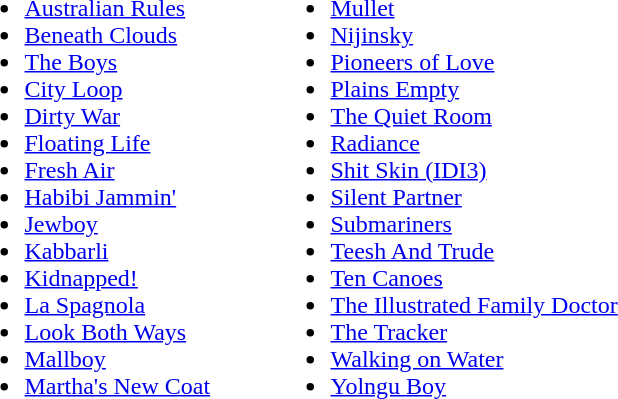<table>
<tr>
<td width="200px"><br><ul><li><a href='#'>Australian Rules</a></li><li><a href='#'>Beneath Clouds</a></li><li><a href='#'>The Boys</a></li><li><a href='#'>City Loop</a></li><li><a href='#'>Dirty War</a></li><li><a href='#'>Floating Life</a></li><li><a href='#'>Fresh Air</a></li><li><a href='#'>Habibi Jammin'</a></li><li><a href='#'>Jewboy</a></li><li><a href='#'>Kabbarli</a></li><li><a href='#'>Kidnapped!</a></li><li><a href='#'>La Spagnola</a></li><li><a href='#'>Look Both Ways</a></li><li><a href='#'>Mallboy</a></li><li><a href='#'>Martha's New Coat</a></li></ul></td>
<td valign="top"><br><ul><li><a href='#'>Mullet</a></li><li><a href='#'>Nijinsky</a></li><li><a href='#'>Pioneers of Love</a></li><li><a href='#'>Plains Empty</a></li><li><a href='#'>The Quiet Room</a></li><li><a href='#'>Radiance</a></li><li><a href='#'>Shit Skin (IDI3)</a></li><li><a href='#'>Silent Partner</a></li><li><a href='#'>Submariners</a></li><li><a href='#'>Teesh And Trude</a></li><li><a href='#'>Ten Canoes</a></li><li><a href='#'>The Illustrated Family Doctor</a></li><li><a href='#'>The Tracker</a></li><li><a href='#'>Walking on Water</a></li><li><a href='#'>Yolngu Boy</a></li></ul></td>
</tr>
</table>
